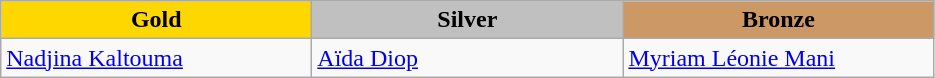<table class="wikitable" style="text-align:left">
<tr align="center">
<td width=200 bgcolor=gold><strong>Gold</strong></td>
<td width=200 bgcolor=silver><strong>Silver</strong></td>
<td width=200 bgcolor=CC9966><strong>Bronze</strong></td>
</tr>
<tr>
<td><a href='#'>Nadjina Kaltouma</a><br><em></em></td>
<td><a href='#'>Aïda Diop</a><br><em></em></td>
<td><a href='#'>Myriam Léonie Mani</a><br><em></em></td>
</tr>
</table>
